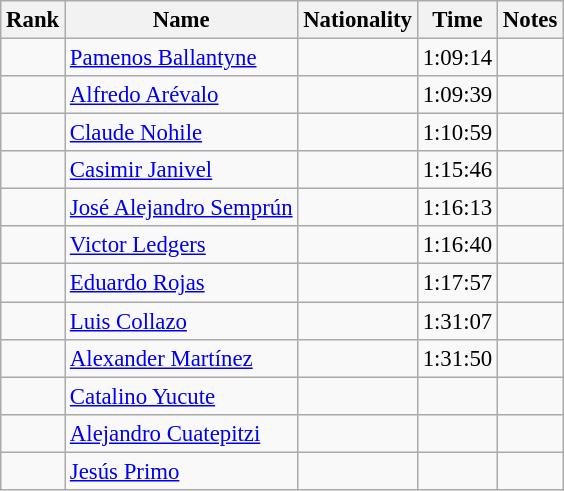<table class="wikitable sortable" style="text-align:center;font-size:95%">
<tr>
<th>Rank</th>
<th>Name</th>
<th>Nationality</th>
<th>Time</th>
<th>Notes</th>
</tr>
<tr>
<td></td>
<td align=left><a href='#'>Pamenos Ballantyne</a></td>
<td align=left></td>
<td>1:09:14</td>
<td></td>
</tr>
<tr>
<td></td>
<td align=left><a href='#'>Alfredo Arévalo</a></td>
<td align=left></td>
<td>1:09:39</td>
<td></td>
</tr>
<tr>
<td></td>
<td align=left><a href='#'>Claude Nohile</a></td>
<td align=left></td>
<td>1:10:59</td>
<td></td>
</tr>
<tr>
<td></td>
<td align=left><a href='#'>Casimir Janivel</a></td>
<td align=left></td>
<td>1:15:46</td>
<td></td>
</tr>
<tr>
<td></td>
<td align=left><a href='#'>José Alejandro Semprún</a></td>
<td align=left></td>
<td>1:16:13</td>
<td></td>
</tr>
<tr>
<td></td>
<td align=left><a href='#'>Victor Ledgers</a></td>
<td align=left></td>
<td>1:16:40</td>
<td></td>
</tr>
<tr>
<td></td>
<td align=left><a href='#'>Eduardo Rojas</a></td>
<td align=left></td>
<td>1:17:57</td>
<td></td>
</tr>
<tr>
<td></td>
<td align=left><a href='#'>Luis Collazo</a></td>
<td align=left></td>
<td>1:31:07</td>
<td></td>
</tr>
<tr>
<td></td>
<td align=left><a href='#'>Alexander Martínez</a></td>
<td align=left></td>
<td>1:31:50</td>
<td></td>
</tr>
<tr>
<td></td>
<td align=left><a href='#'>Catalino Yucute</a></td>
<td align=left></td>
<td></td>
<td></td>
</tr>
<tr>
<td></td>
<td align=left><a href='#'>Alejandro Cuatepitzi</a></td>
<td align=left></td>
<td></td>
<td></td>
</tr>
<tr>
<td></td>
<td align=left><a href='#'>Jesús Primo</a></td>
<td align=left></td>
<td></td>
<td></td>
</tr>
</table>
